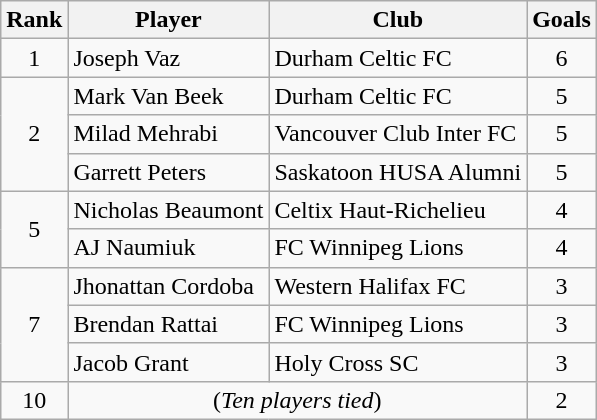<table class="wikitable">
<tr>
<th>Rank</th>
<th>Player</th>
<th>Club</th>
<th>Goals</th>
</tr>
<tr>
<td align=center>1</td>
<td>Joseph Vaz</td>
<td>Durham Celtic FC</td>
<td align=center>6</td>
</tr>
<tr>
<td align=center rowspan=3>2</td>
<td>Mark Van Beek</td>
<td>Durham Celtic FC</td>
<td align=center>5</td>
</tr>
<tr>
<td>Milad Mehrabi</td>
<td>Vancouver Club Inter FC</td>
<td align=center>5</td>
</tr>
<tr>
<td>Garrett Peters</td>
<td>Saskatoon HUSA Alumni</td>
<td align=center>5</td>
</tr>
<tr>
<td align=center rowspan=2>5</td>
<td>Nicholas Beaumont</td>
<td>Celtix Haut-Richelieu</td>
<td align=center>4</td>
</tr>
<tr>
<td>AJ Naumiuk</td>
<td>FC Winnipeg Lions</td>
<td align=center>4</td>
</tr>
<tr>
<td align=center rowspan=3>7</td>
<td>Jhonattan Cordoba</td>
<td>Western Halifax FC</td>
<td align=center>3</td>
</tr>
<tr>
<td>Brendan Rattai</td>
<td>FC Winnipeg Lions</td>
<td align=center>3</td>
</tr>
<tr>
<td>Jacob Grant</td>
<td>Holy Cross SC</td>
<td align=center>3</td>
</tr>
<tr>
<td align=center>10</td>
<td colspan=2 align=center>(<em>Ten players tied</em>)</td>
<td align=center>2</td>
</tr>
</table>
